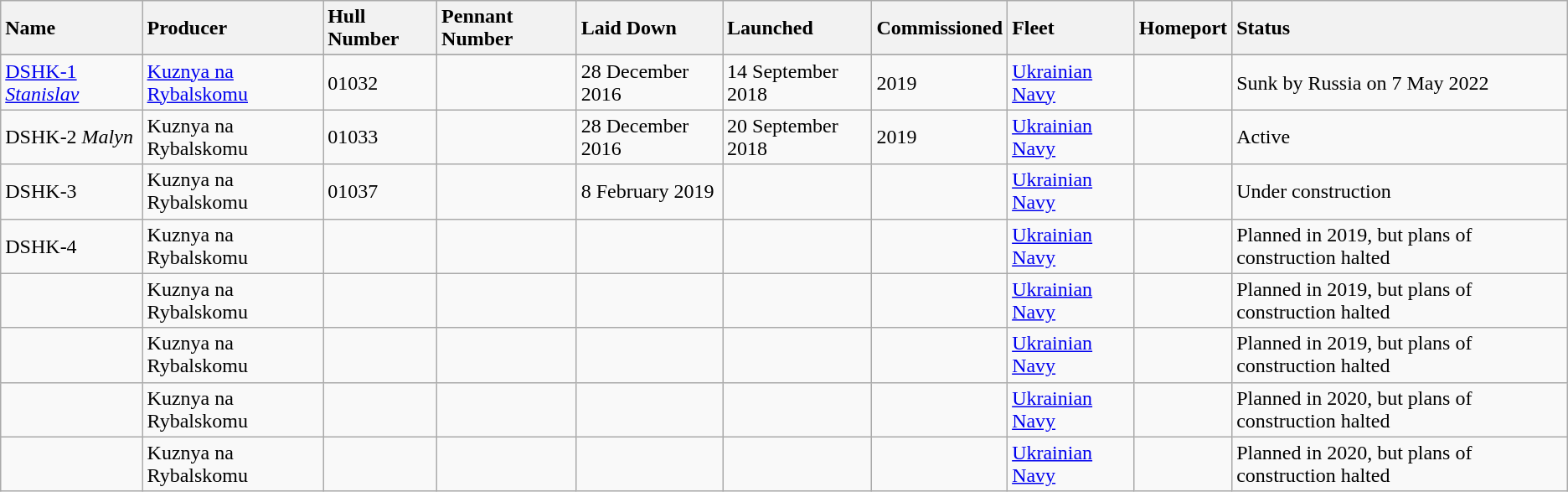<table class="wikitable">
<tr>
<th style="text-align: left;">Name</th>
<th style="text-align: left;">Producer</th>
<th style="text-align: left;">Hull Number</th>
<th style="text-align: left;">Pennant Number</th>
<th style="text-align: left;">Laid Down</th>
<th style="text-align: left;">Launched</th>
<th style="text-align: left;">Commissioned</th>
<th style="text-align: left;">Fleet</th>
<th style="text-align: left;">Homeport</th>
<th style="text-align: left;">Status</th>
</tr>
<tr>
</tr>
<tr>
<td><a href='#'>DSHK-1 <em>Stanislav</em></a></td>
<td><a href='#'>Kuznya na Rybalskomu</a></td>
<td>01032</td>
<td></td>
<td>28 December 2016</td>
<td>14 September 2018</td>
<td>2019</td>
<td><a href='#'>Ukrainian Navy</a></td>
<td></td>
<td>Sunk by Russia on 7 May 2022</td>
</tr>
<tr>
<td>DSHK-2 <em>Malyn</em></td>
<td>Kuznya na Rybalskomu</td>
<td>01033</td>
<td></td>
<td>28 December 2016</td>
<td>20 September 2018</td>
<td>2019</td>
<td><a href='#'>Ukrainian Navy</a></td>
<td></td>
<td>Active</td>
</tr>
<tr>
<td>DSHK-3</td>
<td>Kuznya na Rybalskomu</td>
<td>01037</td>
<td></td>
<td>8 February 2019</td>
<td></td>
<td></td>
<td><a href='#'>Ukrainian Navy</a></td>
<td></td>
<td>Under construction</td>
</tr>
<tr>
<td>DSHK-4</td>
<td>Kuznya na Rybalskomu</td>
<td></td>
<td></td>
<td></td>
<td></td>
<td></td>
<td><a href='#'>Ukrainian Navy</a></td>
<td></td>
<td>Planned in 2019, but plans of construction halted</td>
</tr>
<tr>
<td></td>
<td>Kuznya na Rybalskomu</td>
<td></td>
<td></td>
<td></td>
<td></td>
<td></td>
<td><a href='#'>Ukrainian Navy</a></td>
<td></td>
<td>Planned in 2019, but plans of construction halted</td>
</tr>
<tr>
<td></td>
<td>Kuznya na Rybalskomu</td>
<td></td>
<td></td>
<td></td>
<td></td>
<td></td>
<td><a href='#'>Ukrainian Navy</a></td>
<td></td>
<td>Planned in 2019, but plans of construction halted</td>
</tr>
<tr>
<td></td>
<td>Kuznya na Rybalskomu</td>
<td></td>
<td></td>
<td></td>
<td></td>
<td></td>
<td><a href='#'>Ukrainian Navy</a></td>
<td></td>
<td>Planned in 2020, but plans of construction halted</td>
</tr>
<tr>
<td></td>
<td>Kuznya na Rybalskomu</td>
<td></td>
<td></td>
<td></td>
<td></td>
<td></td>
<td><a href='#'>Ukrainian Navy</a></td>
<td></td>
<td>Planned in 2020, but plans of construction halted</td>
</tr>
</table>
